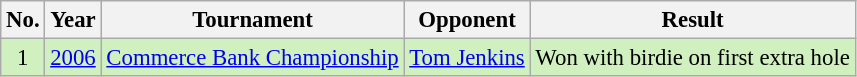<table class="wikitable" style="font-size:95%;">
<tr>
<th>No.</th>
<th>Year</th>
<th>Tournament</th>
<th>Opponent</th>
<th>Result</th>
</tr>
<tr style="background:#D0F0C0;">
<td align=center>1</td>
<td><a href='#'>2006</a></td>
<td><a href='#'>Commerce Bank Championship</a></td>
<td> <a href='#'>Tom Jenkins</a></td>
<td>Won with birdie on first extra hole</td>
</tr>
</table>
